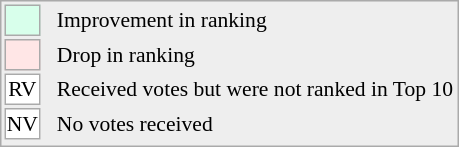<table align="right" style="font-size:90%; border:1px solid #aaaaaa; white-space:nowrap; background:#eeeeee;">
<tr>
<td style="background:#d8ffeb; width:20px; border:1px solid #aaaaaa;"> </td>
<td rowspan="5"> </td>
<td>Improvement in ranking</td>
</tr>
<tr>
<td style="background:#ffe6e6; width:20px; border:1px solid #aaaaaa;"> </td>
<td>Drop in ranking</td>
</tr>
<tr>
<td align="center" style="width:20px; border:1px solid #aaaaaa; background:white;">RV</td>
<td>Received votes but were not ranked in Top 10</td>
</tr>
<tr>
<td align="center" style="width:20px; border:1px solid #aaaaaa; background:white;">NV</td>
<td>No votes received</td>
</tr>
<tr>
</tr>
</table>
